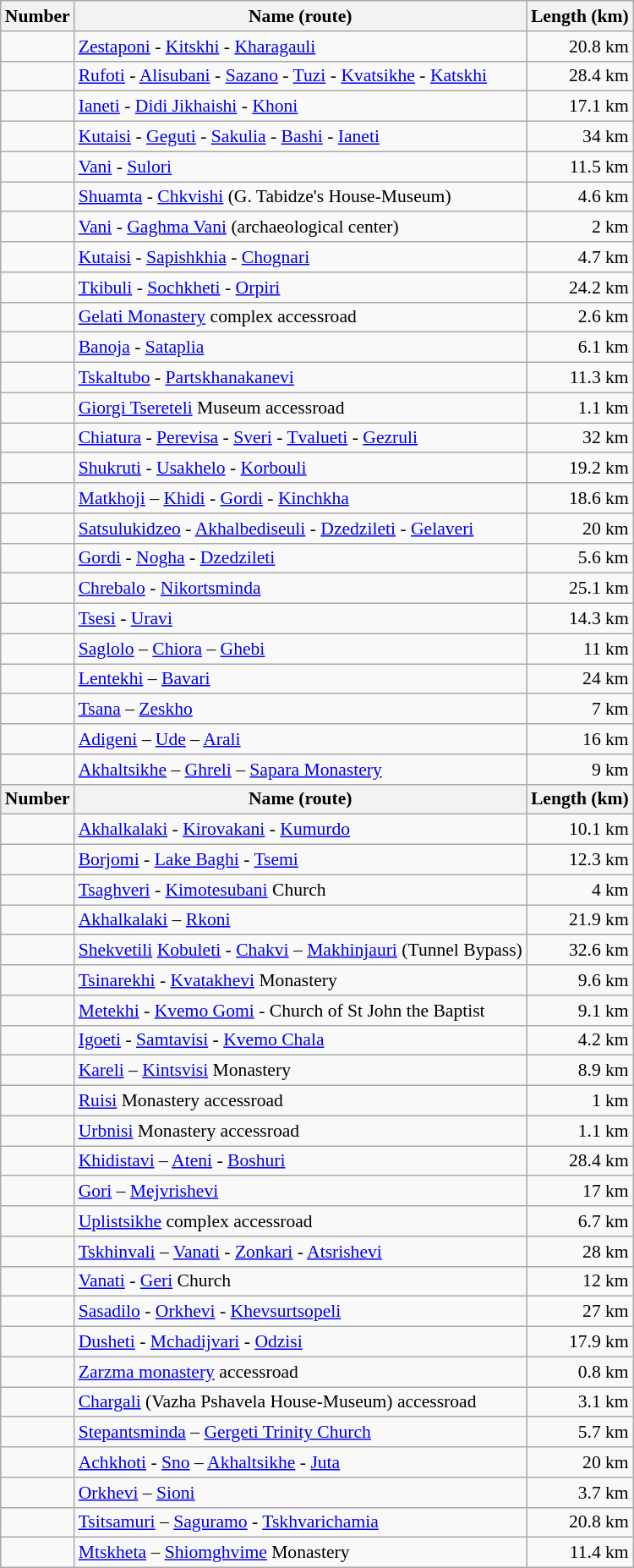<table class="wikitable" style="font-size:90%;">
<tr class="hintergrundfarbe5">
<th>Number</th>
<th>Name (route)</th>
<th>Length (km)</th>
</tr>
<tr>
<td align="center"></td>
<td><a href='#'>Zestaponi</a> - <a href='#'>Kitskhi</a> - <a href='#'>Kharagauli</a></td>
<td align=right>20.8 km</td>
</tr>
<tr>
<td align="center"></td>
<td><a href='#'>Rufoti</a> - <a href='#'>Alisubani</a> - <a href='#'>Sazano</a> - <a href='#'>Tuzi</a> - <a href='#'>Kvatsikhe</a> - <a href='#'>Katskhi</a></td>
<td align=right>28.4 km</td>
</tr>
<tr>
<td align="center"></td>
<td><a href='#'>Ianeti</a> - <a href='#'>Didi Jikhaishi</a> - <a href='#'>Khoni</a></td>
<td align=right>17.1 km</td>
</tr>
<tr>
<td align="center"></td>
<td><a href='#'>Kutaisi</a> - <a href='#'>Geguti</a> - <a href='#'>Sakulia</a> - <a href='#'>Bashi</a> - <a href='#'>Ianeti</a></td>
<td align=right>34 km</td>
</tr>
<tr>
<td align="center"></td>
<td><a href='#'>Vani</a> - <a href='#'>Sulori</a></td>
<td align=right>11.5 km</td>
</tr>
<tr>
<td align="center"></td>
<td><a href='#'>Shuamta</a> - <a href='#'>Chkvishi</a> (G. Tabidze's House-Museum)</td>
<td align=right>4.6 km</td>
</tr>
<tr>
<td align="center"></td>
<td><a href='#'>Vani</a> - <a href='#'>Gaghma Vani</a> (archaeological center)</td>
<td align=right>2 km</td>
</tr>
<tr>
<td align="center"></td>
<td><a href='#'>Kutaisi</a> - <a href='#'>Sapishkhia</a> - <a href='#'>Chognari</a></td>
<td align=right>4.7 km</td>
</tr>
<tr>
<td align="center"></td>
<td><a href='#'>Tkibuli</a> - <a href='#'>Sochkheti</a> - <a href='#'>Orpiri</a></td>
<td align=right>24.2 km</td>
</tr>
<tr>
<td align="center"></td>
<td><a href='#'>Gelati Monastery</a> complex accessroad</td>
<td align=right>2.6 km</td>
</tr>
<tr>
<td align="center"></td>
<td><a href='#'>Banoja</a> - <a href='#'>Sataplia</a></td>
<td align=right>6.1 km</td>
</tr>
<tr>
<td align="center"></td>
<td><a href='#'>Tskaltubo</a> - <a href='#'>Partskhanakanevi</a></td>
<td align=right>11.3 km</td>
</tr>
<tr>
<td align="center"></td>
<td><a href='#'>Giorgi Tsereteli</a> Museum accessroad</td>
<td align=right>1.1 km</td>
</tr>
<tr>
<td align="center"></td>
<td><a href='#'>Chiatura</a> - <a href='#'>Perevisa</a> - <a href='#'>Sveri</a> - <a href='#'>Tvalueti</a> - <a href='#'>Gezruli</a></td>
<td align=right>32 km</td>
</tr>
<tr>
<td align="center"></td>
<td><a href='#'>Shukruti</a> - <a href='#'>Usakhelo</a> - <a href='#'>Korbouli</a></td>
<td align=right>19.2 km</td>
</tr>
<tr>
<td align="center"></td>
<td><a href='#'>Matkhoji</a> – <a href='#'>Khidi</a> - <a href='#'>Gordi</a> - <a href='#'>Kinchkha</a></td>
<td align=right>18.6 km</td>
</tr>
<tr>
<td align="center"></td>
<td><a href='#'>Satsulukidzeo</a> - <a href='#'>Akhalbediseuli</a> - <a href='#'>Dzedzileti</a> - <a href='#'>Gelaveri</a></td>
<td align=right>20 km</td>
</tr>
<tr>
<td align="center"></td>
<td><a href='#'>Gordi</a> - <a href='#'>Nogha</a> - <a href='#'>Dzedzileti</a></td>
<td align=right>5.6 km</td>
</tr>
<tr>
<td align="center"></td>
<td><a href='#'>Chrebalo</a> - <a href='#'>Nikortsminda</a></td>
<td align=right>25.1 km</td>
</tr>
<tr>
<td align="center"></td>
<td><a href='#'>Tsesi</a> - <a href='#'>Uravi</a></td>
<td align=right>14.3 km</td>
</tr>
<tr>
<td align="center"></td>
<td><a href='#'>Saglolo</a> – <a href='#'>Chiora</a> – <a href='#'>Ghebi</a></td>
<td align=right>11 km</td>
</tr>
<tr>
<td align="center"></td>
<td><a href='#'>Lentekhi</a> – <a href='#'>Bavari</a></td>
<td align=right>24 km</td>
</tr>
<tr>
<td align="center"></td>
<td><a href='#'>Tsana</a> – <a href='#'>Zeskho</a></td>
<td align=right>7 km</td>
</tr>
<tr>
<td align="center"></td>
<td><a href='#'>Adigeni</a> – <a href='#'>Ude</a> – <a href='#'>Arali</a></td>
<td align=right>16 km</td>
</tr>
<tr>
<td align="center"></td>
<td><a href='#'>Akhaltsikhe</a> – <a href='#'>Ghreli</a> – <a href='#'>Sapara Monastery</a></td>
<td align=right>9 km</td>
</tr>
<tr class="hintergrundfarbe5">
<th>Number</th>
<th>Name (route)</th>
<th>Length (km)</th>
</tr>
<tr -->
<td align="center"></td>
<td><a href='#'>Akhalkalaki</a> - <a href='#'>Kirovakani</a> - <a href='#'>Kumurdo</a></td>
<td align=right>10.1 km</td>
</tr>
<tr>
<td align="center"></td>
<td><a href='#'>Borjomi</a> - <a href='#'>Lake Baghi</a> - <a href='#'>Tsemi</a></td>
<td align=right>12.3 km</td>
</tr>
<tr>
<td align="center"></td>
<td><a href='#'>Tsaghveri</a> - <a href='#'>Kimotesubani</a> Church</td>
<td align=right>4 km</td>
</tr>
<tr>
<td align="center"></td>
<td><a href='#'>Akhalkalaki</a> – <a href='#'>Rkoni</a></td>
<td align=right>21.9 km</td>
</tr>
<tr>
<td align="center"></td>
<td><a href='#'>Shekvetili</a> <a href='#'>Kobuleti</a> - <a href='#'>Chakvi</a> – <a href='#'>Makhinjauri</a> (Tunnel Bypass)</td>
<td align=right>32.6 km</td>
</tr>
<tr>
<td align="center"></td>
<td><a href='#'>Tsinarekhi</a> - <a href='#'>Kvatakhevi</a> Monastery</td>
<td align=right>9.6 km</td>
</tr>
<tr>
<td align="center"></td>
<td><a href='#'>Metekhi</a> - <a href='#'>Kvemo Gomi</a> - Church of St John the Baptist</td>
<td align=right>9.1 km</td>
</tr>
<tr>
<td align="center"></td>
<td><a href='#'>Igoeti</a> - <a href='#'>Samtavisi</a> - <a href='#'>Kvemo Chala</a></td>
<td align=right>4.2 km</td>
</tr>
<tr>
<td align="center"></td>
<td><a href='#'>Kareli</a> – <a href='#'>Kintsvisi</a> Monastery</td>
<td align=right>8.9 km</td>
</tr>
<tr>
<td align="center"></td>
<td><a href='#'>Ruisi</a> Monastery accessroad</td>
<td align=right>1 km</td>
</tr>
<tr>
<td align="center"></td>
<td><a href='#'>Urbnisi</a> Monastery accessroad</td>
<td align=right>1.1 km</td>
</tr>
<tr>
<td align="center"></td>
<td><a href='#'>Khidistavi</a> – <a href='#'>Ateni</a> - <a href='#'>Boshuri</a></td>
<td align=right>28.4 km</td>
</tr>
<tr>
<td align="center"></td>
<td><a href='#'>Gori</a> – <a href='#'>Mejvrishevi</a></td>
<td align=right>17 km</td>
</tr>
<tr>
<td align="center"></td>
<td><a href='#'>Uplistsikhe</a> complex accessroad</td>
<td align=right>6.7 km</td>
</tr>
<tr>
<td align="center"></td>
<td><a href='#'>Tskhinvali</a> – <a href='#'>Vanati</a> - <a href='#'>Zonkari</a> - <a href='#'>Atsrishevi</a></td>
<td align=right>28 km</td>
</tr>
<tr>
<td align="center"></td>
<td><a href='#'>Vanati</a> - <a href='#'>Geri</a> Church</td>
<td align=right>12 km</td>
</tr>
<tr>
<td align="center"></td>
<td><a href='#'>Sasadilo</a> - <a href='#'>Orkhevi</a> - <a href='#'>Khevsurtsopeli</a></td>
<td align=right>27 km</td>
</tr>
<tr>
<td align="center"></td>
<td><a href='#'>Dusheti</a> - <a href='#'>Mchadijvari</a> - <a href='#'>Odzisi</a></td>
<td align=right>17.9 km</td>
</tr>
<tr>
<td align="center"></td>
<td><a href='#'>Zarzma monastery</a> accessroad</td>
<td align=right>0.8 km</td>
</tr>
<tr>
<td align="center"></td>
<td><a href='#'>Chargali</a> (Vazha Pshavela House-Museum) accessroad</td>
<td align=right>3.1 km</td>
</tr>
<tr>
<td align="center"></td>
<td><a href='#'>Stepantsminda</a> – <a href='#'>Gergeti Trinity Church</a></td>
<td align=right>5.7 km</td>
</tr>
<tr>
<td align="center"></td>
<td><a href='#'>Achkhoti</a> - <a href='#'>Sno</a> – <a href='#'>Akhaltsikhe</a> - <a href='#'>Juta</a></td>
<td align=right>20 km</td>
</tr>
<tr>
<td align="center"></td>
<td><a href='#'>Orkhevi</a> – <a href='#'>Sioni</a></td>
<td align=right>3.7 km</td>
</tr>
<tr>
<td align="center"></td>
<td><a href='#'>Tsitsamuri</a> – <a href='#'>Saguramo</a> - <a href='#'>Tskhvarichamia</a></td>
<td align=right>20.8 km</td>
</tr>
<tr>
<td align="center"></td>
<td><a href='#'>Mtskheta</a> – <a href='#'>Shiomghvime</a> Monastery</td>
<td align=right>11.4 km</td>
</tr>
</table>
